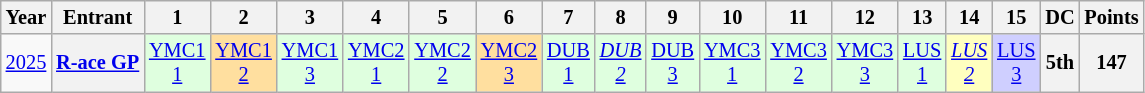<table class="wikitable" style="text-align:center; font-size:85%">
<tr>
<th>Year</th>
<th>Entrant</th>
<th>1</th>
<th>2</th>
<th>3</th>
<th>4</th>
<th>5</th>
<th>6</th>
<th>7</th>
<th>8</th>
<th>9</th>
<th>10</th>
<th>11</th>
<th>12</th>
<th>13</th>
<th>14</th>
<th>15</th>
<th>DC</th>
<th>Points</th>
</tr>
<tr>
<td><a href='#'>2025</a></td>
<th nowrap><a href='#'>R-ace GP</a></th>
<td style="background:#DFFFDF;"><a href='#'>YMC1<br>1</a><br></td>
<td style="background:#FFDF9F;"><a href='#'>YMC1<br>2</a><br></td>
<td style="background:#DFFFDF;"><a href='#'>YMC1<br>3</a><br></td>
<td style="background:#DFFFDF;"><a href='#'>YMC2<br>1</a><br></td>
<td style="background:#DFFFDF;"><a href='#'>YMC2<br>2</a><br></td>
<td style="background:#FFDF9F;"><a href='#'>YMC2<br>3</a><br></td>
<td style="background:#DFFFDF;"><a href='#'>DUB<br>1</a><br></td>
<td style="background:#DFFFDF;"><em><a href='#'>DUB<br>2</a></em><br></td>
<td style="background:#DFFFDF;"><a href='#'>DUB<br>3</a><br></td>
<td style="background:#DFFFDF;"><a href='#'>YMC3<br>1</a><br></td>
<td style="background:#DFFFDF;"><a href='#'>YMC3<br>2</a><br></td>
<td style="background:#DFFFDF;"><a href='#'>YMC3<br>3</a><br></td>
<td style="background:#DFFFDF;"><a href='#'>LUS<br>1</a><br></td>
<td style="background:#FFFFBF;"><em><a href='#'>LUS<br>2</a></em><br></td>
<td style="background:#CFCFFF;"><a href='#'>LUS<br>3</a><br></td>
<th>5th</th>
<th>147</th>
</tr>
</table>
